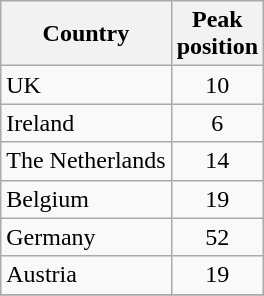<table class="wikitable">
<tr>
<th>Country</th>
<th>Peak<br>position</th>
</tr>
<tr>
<td>UK </td>
<td align="center">10</td>
</tr>
<tr>
<td>Ireland </td>
<td align="center">6</td>
</tr>
<tr>
<td>The Netherlands </td>
<td align="center">14</td>
</tr>
<tr>
<td>Belgium </td>
<td style="text-align:center;">19</td>
</tr>
<tr>
<td>Germany </td>
<td align="center">52</td>
</tr>
<tr>
<td>Austria </td>
<td align="center">19</td>
</tr>
<tr>
</tr>
</table>
